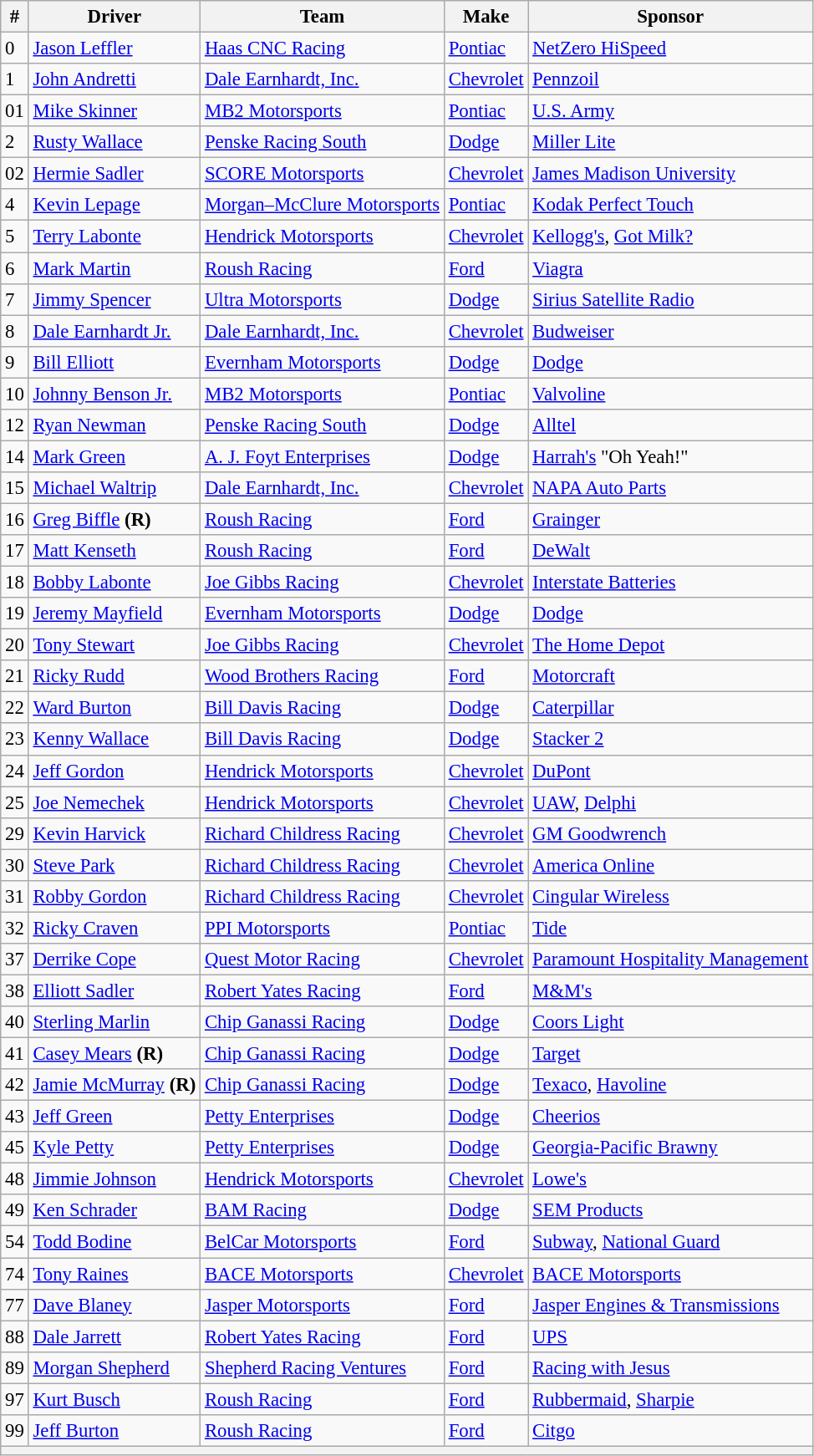<table class="wikitable" style="font-size:95%">
<tr>
<th>#</th>
<th>Driver</th>
<th>Team</th>
<th>Make</th>
<th>Sponsor</th>
</tr>
<tr>
<td>0</td>
<td><a href='#'>Jason Leffler</a></td>
<td><a href='#'>Haas CNC Racing</a></td>
<td><a href='#'>Pontiac</a></td>
<td><a href='#'>NetZero HiSpeed</a></td>
</tr>
<tr>
<td>1</td>
<td><a href='#'>John Andretti</a></td>
<td><a href='#'>Dale Earnhardt, Inc.</a></td>
<td><a href='#'>Chevrolet</a></td>
<td><a href='#'>Pennzoil</a></td>
</tr>
<tr>
<td>01</td>
<td><a href='#'>Mike Skinner</a></td>
<td><a href='#'>MB2 Motorsports</a></td>
<td><a href='#'>Pontiac</a></td>
<td><a href='#'>U.S. Army</a></td>
</tr>
<tr>
<td>2</td>
<td><a href='#'>Rusty Wallace</a></td>
<td><a href='#'>Penske Racing South</a></td>
<td><a href='#'>Dodge</a></td>
<td><a href='#'>Miller Lite</a></td>
</tr>
<tr>
<td>02</td>
<td><a href='#'>Hermie Sadler</a></td>
<td><a href='#'>SCORE Motorsports</a></td>
<td><a href='#'>Chevrolet</a></td>
<td><a href='#'>James Madison University</a></td>
</tr>
<tr>
<td>4</td>
<td><a href='#'>Kevin Lepage</a></td>
<td><a href='#'>Morgan–McClure Motorsports</a></td>
<td><a href='#'>Pontiac</a></td>
<td><a href='#'>Kodak Perfect Touch</a></td>
</tr>
<tr>
<td>5</td>
<td><a href='#'>Terry Labonte</a></td>
<td><a href='#'>Hendrick Motorsports</a></td>
<td><a href='#'>Chevrolet</a></td>
<td><a href='#'>Kellogg's</a>, <a href='#'>Got Milk?</a></td>
</tr>
<tr>
<td>6</td>
<td><a href='#'>Mark Martin</a></td>
<td><a href='#'>Roush Racing</a></td>
<td><a href='#'>Ford</a></td>
<td><a href='#'>Viagra</a></td>
</tr>
<tr>
<td>7</td>
<td><a href='#'>Jimmy Spencer</a></td>
<td><a href='#'>Ultra Motorsports</a></td>
<td><a href='#'>Dodge</a></td>
<td><a href='#'>Sirius Satellite Radio</a></td>
</tr>
<tr>
<td>8</td>
<td><a href='#'>Dale Earnhardt Jr.</a></td>
<td><a href='#'>Dale Earnhardt, Inc.</a></td>
<td><a href='#'>Chevrolet</a></td>
<td><a href='#'>Budweiser</a></td>
</tr>
<tr>
<td>9</td>
<td><a href='#'>Bill Elliott</a></td>
<td><a href='#'>Evernham Motorsports</a></td>
<td><a href='#'>Dodge</a></td>
<td><a href='#'>Dodge</a></td>
</tr>
<tr>
<td>10</td>
<td><a href='#'>Johnny Benson Jr.</a></td>
<td><a href='#'>MB2 Motorsports</a></td>
<td><a href='#'>Pontiac</a></td>
<td><a href='#'>Valvoline</a></td>
</tr>
<tr>
<td>12</td>
<td><a href='#'>Ryan Newman</a></td>
<td><a href='#'>Penske Racing South</a></td>
<td><a href='#'>Dodge</a></td>
<td><a href='#'>Alltel</a></td>
</tr>
<tr>
<td>14</td>
<td><a href='#'>Mark Green</a></td>
<td><a href='#'>A. J. Foyt Enterprises</a></td>
<td><a href='#'>Dodge</a></td>
<td><a href='#'>Harrah's</a> "Oh Yeah!"</td>
</tr>
<tr>
<td>15</td>
<td><a href='#'>Michael Waltrip</a></td>
<td><a href='#'>Dale Earnhardt, Inc.</a></td>
<td><a href='#'>Chevrolet</a></td>
<td><a href='#'>NAPA Auto Parts</a></td>
</tr>
<tr>
<td>16</td>
<td><a href='#'>Greg Biffle</a> <strong>(R)</strong></td>
<td><a href='#'>Roush Racing</a></td>
<td><a href='#'>Ford</a></td>
<td><a href='#'>Grainger</a></td>
</tr>
<tr>
<td>17</td>
<td><a href='#'>Matt Kenseth</a></td>
<td><a href='#'>Roush Racing</a></td>
<td><a href='#'>Ford</a></td>
<td><a href='#'>DeWalt</a></td>
</tr>
<tr>
<td>18</td>
<td><a href='#'>Bobby Labonte</a></td>
<td><a href='#'>Joe Gibbs Racing</a></td>
<td><a href='#'>Chevrolet</a></td>
<td><a href='#'>Interstate Batteries</a></td>
</tr>
<tr>
<td>19</td>
<td><a href='#'>Jeremy Mayfield</a></td>
<td><a href='#'>Evernham Motorsports</a></td>
<td><a href='#'>Dodge</a></td>
<td><a href='#'>Dodge</a></td>
</tr>
<tr>
<td>20</td>
<td><a href='#'>Tony Stewart</a></td>
<td><a href='#'>Joe Gibbs Racing</a></td>
<td><a href='#'>Chevrolet</a></td>
<td><a href='#'>The Home Depot</a></td>
</tr>
<tr>
<td>21</td>
<td><a href='#'>Ricky Rudd</a></td>
<td><a href='#'>Wood Brothers Racing</a></td>
<td><a href='#'>Ford</a></td>
<td><a href='#'>Motorcraft</a></td>
</tr>
<tr>
<td>22</td>
<td><a href='#'>Ward Burton</a></td>
<td><a href='#'>Bill Davis Racing</a></td>
<td><a href='#'>Dodge</a></td>
<td><a href='#'>Caterpillar</a></td>
</tr>
<tr>
<td>23</td>
<td><a href='#'>Kenny Wallace</a></td>
<td><a href='#'>Bill Davis Racing</a></td>
<td><a href='#'>Dodge</a></td>
<td><a href='#'>Stacker 2</a></td>
</tr>
<tr>
<td>24</td>
<td><a href='#'>Jeff Gordon</a></td>
<td><a href='#'>Hendrick Motorsports</a></td>
<td><a href='#'>Chevrolet</a></td>
<td><a href='#'>DuPont</a></td>
</tr>
<tr>
<td>25</td>
<td><a href='#'>Joe Nemechek</a></td>
<td><a href='#'>Hendrick Motorsports</a></td>
<td><a href='#'>Chevrolet</a></td>
<td><a href='#'>UAW</a>, <a href='#'>Delphi</a></td>
</tr>
<tr>
<td>29</td>
<td><a href='#'>Kevin Harvick</a></td>
<td><a href='#'>Richard Childress Racing</a></td>
<td><a href='#'>Chevrolet</a></td>
<td><a href='#'>GM Goodwrench</a></td>
</tr>
<tr>
<td>30</td>
<td><a href='#'>Steve Park</a></td>
<td><a href='#'>Richard Childress Racing</a></td>
<td><a href='#'>Chevrolet</a></td>
<td><a href='#'>America Online</a></td>
</tr>
<tr>
<td>31</td>
<td><a href='#'>Robby Gordon</a></td>
<td><a href='#'>Richard Childress Racing</a></td>
<td><a href='#'>Chevrolet</a></td>
<td><a href='#'>Cingular Wireless</a></td>
</tr>
<tr>
<td>32</td>
<td><a href='#'>Ricky Craven</a></td>
<td><a href='#'>PPI Motorsports</a></td>
<td><a href='#'>Pontiac</a></td>
<td><a href='#'>Tide</a></td>
</tr>
<tr>
<td>37</td>
<td><a href='#'>Derrike Cope</a></td>
<td><a href='#'>Quest Motor Racing</a></td>
<td><a href='#'>Chevrolet</a></td>
<td><a href='#'>Paramount Hospitality Management</a></td>
</tr>
<tr>
<td>38</td>
<td><a href='#'>Elliott Sadler</a></td>
<td><a href='#'>Robert Yates Racing</a></td>
<td><a href='#'>Ford</a></td>
<td><a href='#'>M&M's</a></td>
</tr>
<tr>
<td>40</td>
<td><a href='#'>Sterling Marlin</a></td>
<td><a href='#'>Chip Ganassi Racing</a></td>
<td><a href='#'>Dodge</a></td>
<td><a href='#'>Coors Light</a></td>
</tr>
<tr>
<td>41</td>
<td><a href='#'>Casey Mears</a> <strong>(R)</strong></td>
<td><a href='#'>Chip Ganassi Racing</a></td>
<td><a href='#'>Dodge</a></td>
<td><a href='#'>Target</a></td>
</tr>
<tr>
<td>42</td>
<td><a href='#'>Jamie McMurray</a> <strong>(R)</strong></td>
<td><a href='#'>Chip Ganassi Racing</a></td>
<td><a href='#'>Dodge</a></td>
<td><a href='#'>Texaco</a>, <a href='#'>Havoline</a></td>
</tr>
<tr>
<td>43</td>
<td><a href='#'>Jeff Green</a></td>
<td><a href='#'>Petty Enterprises</a></td>
<td><a href='#'>Dodge</a></td>
<td><a href='#'>Cheerios</a></td>
</tr>
<tr>
<td>45</td>
<td><a href='#'>Kyle Petty</a></td>
<td><a href='#'>Petty Enterprises</a></td>
<td><a href='#'>Dodge</a></td>
<td><a href='#'>Georgia-Pacific Brawny</a></td>
</tr>
<tr>
<td>48</td>
<td><a href='#'>Jimmie Johnson</a></td>
<td><a href='#'>Hendrick Motorsports</a></td>
<td><a href='#'>Chevrolet</a></td>
<td><a href='#'>Lowe's</a></td>
</tr>
<tr>
<td>49</td>
<td><a href='#'>Ken Schrader</a></td>
<td><a href='#'>BAM Racing</a></td>
<td><a href='#'>Dodge</a></td>
<td><a href='#'>SEM Products</a></td>
</tr>
<tr>
<td>54</td>
<td><a href='#'>Todd Bodine</a></td>
<td><a href='#'>BelCar Motorsports</a></td>
<td><a href='#'>Ford</a></td>
<td><a href='#'>Subway</a>, <a href='#'>National Guard</a></td>
</tr>
<tr>
<td>74</td>
<td><a href='#'>Tony Raines</a></td>
<td><a href='#'>BACE Motorsports</a></td>
<td><a href='#'>Chevrolet</a></td>
<td><a href='#'>BACE Motorsports</a></td>
</tr>
<tr>
<td>77</td>
<td><a href='#'>Dave Blaney</a></td>
<td><a href='#'>Jasper Motorsports</a></td>
<td><a href='#'>Ford</a></td>
<td><a href='#'>Jasper Engines & Transmissions</a></td>
</tr>
<tr>
<td>88</td>
<td><a href='#'>Dale Jarrett</a></td>
<td><a href='#'>Robert Yates Racing</a></td>
<td><a href='#'>Ford</a></td>
<td><a href='#'>UPS</a></td>
</tr>
<tr>
<td>89</td>
<td><a href='#'>Morgan Shepherd</a></td>
<td><a href='#'>Shepherd Racing Ventures</a></td>
<td><a href='#'>Ford</a></td>
<td><a href='#'>Racing with Jesus</a></td>
</tr>
<tr>
<td>97</td>
<td><a href='#'>Kurt Busch</a></td>
<td><a href='#'>Roush Racing</a></td>
<td><a href='#'>Ford</a></td>
<td><a href='#'>Rubbermaid</a>, <a href='#'>Sharpie</a></td>
</tr>
<tr>
<td>99</td>
<td><a href='#'>Jeff Burton</a></td>
<td><a href='#'>Roush Racing</a></td>
<td><a href='#'>Ford</a></td>
<td><a href='#'>Citgo</a></td>
</tr>
<tr>
<th colspan="5"></th>
</tr>
</table>
